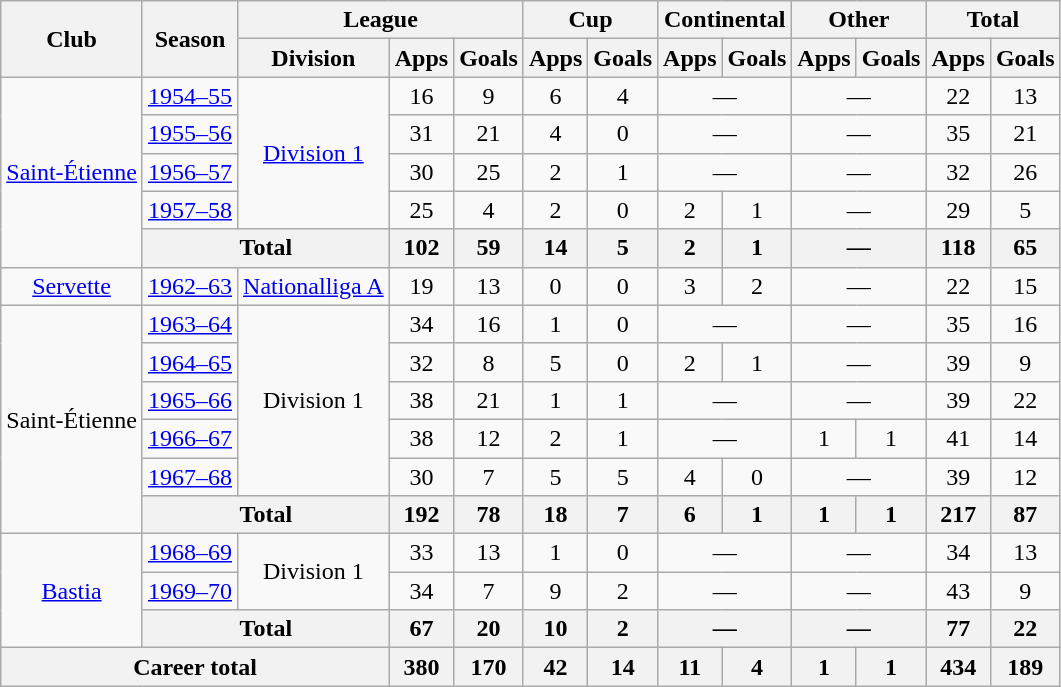<table class="wikitable" style="text-align:center">
<tr>
<th rowspan="2">Club</th>
<th rowspan="2">Season</th>
<th colspan="3">League</th>
<th colspan="2">Cup</th>
<th colspan="2">Continental</th>
<th colspan="2">Other</th>
<th colspan="2">Total</th>
</tr>
<tr>
<th>Division</th>
<th>Apps</th>
<th>Goals</th>
<th>Apps</th>
<th>Goals</th>
<th>Apps</th>
<th>Goals</th>
<th>Apps</th>
<th>Goals</th>
<th>Apps</th>
<th>Goals</th>
</tr>
<tr>
<td rowspan="5"><a href='#'>Saint-Étienne</a></td>
<td><a href='#'>1954–55</a></td>
<td rowspan="4"><a href='#'>Division 1</a></td>
<td>16</td>
<td>9</td>
<td>6</td>
<td>4</td>
<td colspan="2">—</td>
<td colspan="2">—</td>
<td>22</td>
<td>13</td>
</tr>
<tr>
<td><a href='#'>1955–56</a></td>
<td>31</td>
<td>21</td>
<td>4</td>
<td>0</td>
<td colspan="2">—</td>
<td colspan="2">—</td>
<td>35</td>
<td>21</td>
</tr>
<tr>
<td><a href='#'>1956–57</a></td>
<td>30</td>
<td>25</td>
<td>2</td>
<td>1</td>
<td colspan="2">—</td>
<td colspan="2">—</td>
<td>32</td>
<td>26</td>
</tr>
<tr>
<td><a href='#'>1957–58</a></td>
<td>25</td>
<td>4</td>
<td>2</td>
<td>0</td>
<td>2</td>
<td>1</td>
<td colspan="2">—</td>
<td>29</td>
<td>5</td>
</tr>
<tr>
<th colspan="2">Total</th>
<th>102</th>
<th>59</th>
<th>14</th>
<th>5</th>
<th>2</th>
<th>1</th>
<th colspan="2">—</th>
<th>118</th>
<th>65</th>
</tr>
<tr>
<td><a href='#'>Servette</a></td>
<td><a href='#'>1962–63</a></td>
<td><a href='#'>Nationalliga A</a></td>
<td>19</td>
<td>13</td>
<td>0</td>
<td>0</td>
<td>3</td>
<td>2</td>
<td colspan="2">—</td>
<td>22</td>
<td>15</td>
</tr>
<tr>
<td rowspan="6">Saint-Étienne</td>
<td><a href='#'>1963–64</a></td>
<td rowspan="5">Division 1</td>
<td>34</td>
<td>16</td>
<td>1</td>
<td>0</td>
<td colspan="2">—</td>
<td colspan="2">—</td>
<td>35</td>
<td>16</td>
</tr>
<tr>
<td><a href='#'>1964–65</a></td>
<td>32</td>
<td>8</td>
<td>5</td>
<td>0</td>
<td>2</td>
<td>1</td>
<td colspan="2">—</td>
<td>39</td>
<td>9</td>
</tr>
<tr>
<td><a href='#'>1965–66</a></td>
<td>38</td>
<td>21</td>
<td>1</td>
<td>1</td>
<td colspan="2">—</td>
<td colspan="2">—</td>
<td>39</td>
<td>22</td>
</tr>
<tr>
<td><a href='#'>1966–67</a></td>
<td>38</td>
<td>12</td>
<td>2</td>
<td>1</td>
<td colspan="2">—</td>
<td>1</td>
<td>1</td>
<td>41</td>
<td>14</td>
</tr>
<tr>
<td><a href='#'>1967–68</a></td>
<td>30</td>
<td>7</td>
<td>5</td>
<td>5</td>
<td>4</td>
<td>0</td>
<td colspan="2">—</td>
<td>39</td>
<td>12</td>
</tr>
<tr>
<th colspan="2">Total</th>
<th>192</th>
<th>78</th>
<th>18</th>
<th>7</th>
<th>6</th>
<th>1</th>
<th>1</th>
<th>1</th>
<th>217</th>
<th>87</th>
</tr>
<tr>
<td rowspan="3"><a href='#'>Bastia</a></td>
<td><a href='#'>1968–69</a></td>
<td rowspan="2">Division 1</td>
<td>33</td>
<td>13</td>
<td>1</td>
<td>0</td>
<td colspan="2">—</td>
<td colspan="2">—</td>
<td>34</td>
<td>13</td>
</tr>
<tr>
<td><a href='#'>1969–70</a></td>
<td>34</td>
<td>7</td>
<td>9</td>
<td>2</td>
<td colspan="2">—</td>
<td colspan="2">—</td>
<td>43</td>
<td>9</td>
</tr>
<tr>
<th colspan="2">Total</th>
<th>67</th>
<th>20</th>
<th>10</th>
<th>2</th>
<th colspan="2">—</th>
<th colspan="2">—</th>
<th>77</th>
<th>22</th>
</tr>
<tr>
<th colspan="3">Career total</th>
<th>380</th>
<th>170</th>
<th>42</th>
<th>14</th>
<th>11</th>
<th>4</th>
<th>1</th>
<th>1</th>
<th>434</th>
<th>189</th>
</tr>
</table>
